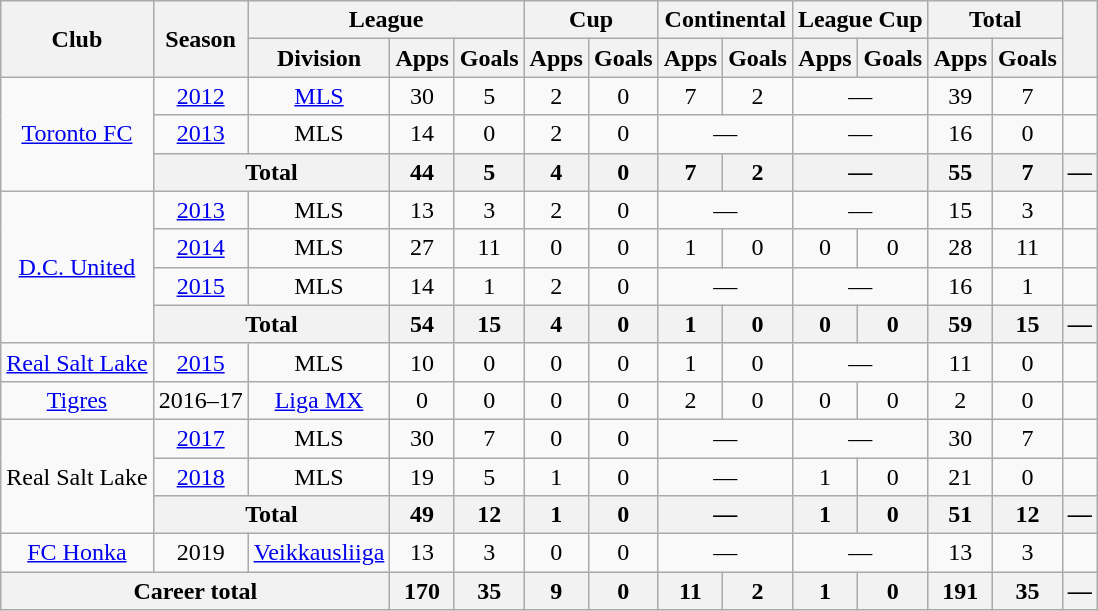<table class="wikitable" style="text-align:center">
<tr>
<th rowspan="2">Club</th>
<th rowspan="2">Season</th>
<th colspan="3">League</th>
<th colspan="2">Cup</th>
<th colspan="2">Continental</th>
<th colspan="2">League Cup</th>
<th colspan="2">Total</th>
<th rowspan="2"></th>
</tr>
<tr>
<th>Division</th>
<th>Apps</th>
<th>Goals</th>
<th>Apps</th>
<th>Goals</th>
<th>Apps</th>
<th>Goals</th>
<th>Apps</th>
<th>Goals</th>
<th>Apps</th>
<th>Goals</th>
</tr>
<tr>
<td rowspan="3"><a href='#'>Toronto FC</a></td>
<td><a href='#'>2012</a></td>
<td><a href='#'>MLS</a></td>
<td>30</td>
<td>5</td>
<td>2</td>
<td>0</td>
<td>7</td>
<td>2</td>
<td colspan="2">—</td>
<td>39</td>
<td>7</td>
<td></td>
</tr>
<tr>
<td><a href='#'>2013</a></td>
<td>MLS</td>
<td>14</td>
<td>0</td>
<td>2</td>
<td>0</td>
<td colspan="2">—</td>
<td colspan="2">—</td>
<td>16</td>
<td>0</td>
<td></td>
</tr>
<tr>
<th colspan="2">Total</th>
<th>44</th>
<th>5</th>
<th>4</th>
<th>0</th>
<th>7</th>
<th>2</th>
<th colspan="2">—</th>
<th>55</th>
<th>7</th>
<th>—</th>
</tr>
<tr>
<td rowspan="4"><a href='#'>D.C. United</a></td>
<td><a href='#'>2013</a></td>
<td>MLS</td>
<td>13</td>
<td>3</td>
<td>2</td>
<td>0</td>
<td colspan="2">—</td>
<td colspan="2">—</td>
<td>15</td>
<td>3</td>
<td></td>
</tr>
<tr>
<td><a href='#'>2014</a></td>
<td>MLS</td>
<td>27</td>
<td>11</td>
<td>0</td>
<td>0</td>
<td>1</td>
<td>0</td>
<td>0</td>
<td>0</td>
<td>28</td>
<td>11</td>
<td></td>
</tr>
<tr>
<td><a href='#'>2015</a></td>
<td>MLS</td>
<td>14</td>
<td>1</td>
<td>2</td>
<td>0</td>
<td colspan="2">—</td>
<td colspan="2">—</td>
<td>16</td>
<td>1</td>
<td></td>
</tr>
<tr>
<th colspan="2">Total</th>
<th>54</th>
<th>15</th>
<th>4</th>
<th>0</th>
<th>1</th>
<th>0</th>
<th>0</th>
<th>0</th>
<th>59</th>
<th>15</th>
<th>—</th>
</tr>
<tr>
<td><a href='#'>Real Salt Lake</a></td>
<td><a href='#'>2015</a></td>
<td>MLS</td>
<td>10</td>
<td>0</td>
<td>0</td>
<td>0</td>
<td>1</td>
<td>0</td>
<td colspan="2">—</td>
<td>11</td>
<td>0</td>
<td></td>
</tr>
<tr>
<td><a href='#'>Tigres</a></td>
<td>2016–17</td>
<td><a href='#'>Liga MX</a></td>
<td>0</td>
<td>0</td>
<td>0</td>
<td>0</td>
<td>2</td>
<td>0</td>
<td>0</td>
<td>0</td>
<td>2</td>
<td>0</td>
<td></td>
</tr>
<tr>
<td rowspan="3">Real Salt Lake</td>
<td><a href='#'>2017</a></td>
<td>MLS</td>
<td>30</td>
<td>7</td>
<td>0</td>
<td>0</td>
<td colspan="2">—</td>
<td colspan="2">—</td>
<td>30</td>
<td>7</td>
<td></td>
</tr>
<tr>
<td><a href='#'>2018</a></td>
<td>MLS</td>
<td>19</td>
<td>5</td>
<td>1</td>
<td>0</td>
<td colspan="2">—</td>
<td>1</td>
<td>0</td>
<td>21</td>
<td>0</td>
<td></td>
</tr>
<tr>
<th colspan="2">Total</th>
<th>49</th>
<th>12</th>
<th>1</th>
<th>0</th>
<th colspan="2">—</th>
<th>1</th>
<th>0</th>
<th>51</th>
<th>12</th>
<th>—</th>
</tr>
<tr>
<td><a href='#'>FC Honka</a></td>
<td>2019</td>
<td><a href='#'>Veikkausliiga</a></td>
<td>13</td>
<td>3</td>
<td>0</td>
<td>0</td>
<td colspan="2">—</td>
<td colspan="2">—</td>
<td>13</td>
<td>3</td>
<td></td>
</tr>
<tr>
<th colspan="3">Career total</th>
<th>170</th>
<th>35</th>
<th>9</th>
<th>0</th>
<th>11</th>
<th>2</th>
<th>1</th>
<th>0</th>
<th>191</th>
<th>35</th>
<th>—</th>
</tr>
</table>
